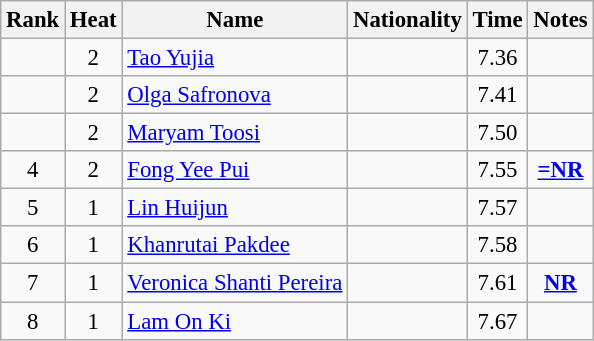<table class="wikitable sortable" style="text-align:center;font-size:95%">
<tr>
<th>Rank</th>
<th>Heat</th>
<th>Name</th>
<th>Nationality</th>
<th>Time</th>
<th>Notes</th>
</tr>
<tr>
<td></td>
<td>2</td>
<td align=left><a href='#'>Tao Yujia</a></td>
<td align=left></td>
<td>7.36</td>
<td></td>
</tr>
<tr>
<td></td>
<td>2</td>
<td align=left><a href='#'>Olga Safronova</a></td>
<td align=left></td>
<td>7.41</td>
<td></td>
</tr>
<tr>
<td></td>
<td>2</td>
<td align=left><a href='#'>Maryam Toosi</a></td>
<td align=left></td>
<td>7.50</td>
<td></td>
</tr>
<tr>
<td>4</td>
<td>2</td>
<td align=left><a href='#'>Fong Yee Pui</a></td>
<td align=left></td>
<td>7.55</td>
<td><strong><a href='#'>=NR</a></strong></td>
</tr>
<tr>
<td>5</td>
<td>1</td>
<td align=left><a href='#'>Lin Huijun</a></td>
<td align=left></td>
<td>7.57</td>
<td></td>
</tr>
<tr>
<td>6</td>
<td>1</td>
<td align=left><a href='#'>Khanrutai Pakdee</a></td>
<td align=left></td>
<td>7.58</td>
<td></td>
</tr>
<tr>
<td>7</td>
<td>1</td>
<td align=left><a href='#'>Veronica Shanti Pereira</a></td>
<td align=left></td>
<td>7.61</td>
<td><strong><a href='#'>NR</a></strong></td>
</tr>
<tr>
<td>8</td>
<td>1</td>
<td align=left><a href='#'>Lam On Ki</a></td>
<td align=left></td>
<td>7.67</td>
<td></td>
</tr>
</table>
